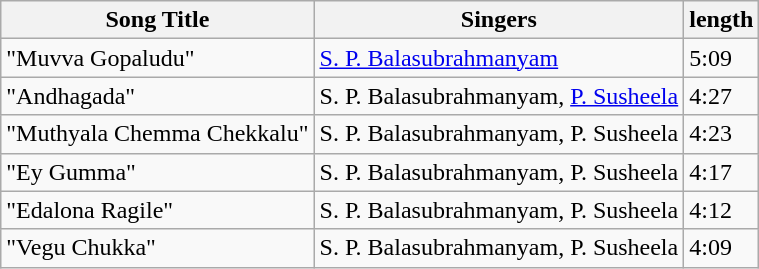<table class="wikitable">
<tr>
<th>Song Title</th>
<th>Singers</th>
<th>length</th>
</tr>
<tr>
<td>"Muvva Gopaludu"</td>
<td><a href='#'>S. P. Balasubrahmanyam</a></td>
<td>5:09</td>
</tr>
<tr>
<td>"Andhagada"</td>
<td>S. P. Balasubrahmanyam, <a href='#'>P. Susheela</a></td>
<td>4:27</td>
</tr>
<tr>
<td>"Muthyala Chemma Chekkalu"</td>
<td>S. P. Balasubrahmanyam, P. Susheela</td>
<td>4:23</td>
</tr>
<tr>
<td>"Ey Gumma"</td>
<td>S. P. Balasubrahmanyam, P. Susheela</td>
<td>4:17</td>
</tr>
<tr>
<td>"Edalona Ragile"</td>
<td>S. P. Balasubrahmanyam, P. Susheela</td>
<td>4:12</td>
</tr>
<tr>
<td>"Vegu Chukka"</td>
<td>S. P. Balasubrahmanyam, P. Susheela</td>
<td>4:09</td>
</tr>
</table>
